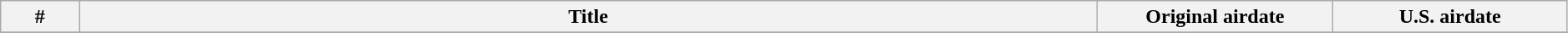<table class="wikitable" style="width: 99%;">
<tr>
<th style="width: 5%;">#</th>
<th>Title</th>
<th style="width: 15%;">Original airdate</th>
<th style="width: 15%;">U.S. airdate</th>
</tr>
<tr>
</tr>
</table>
